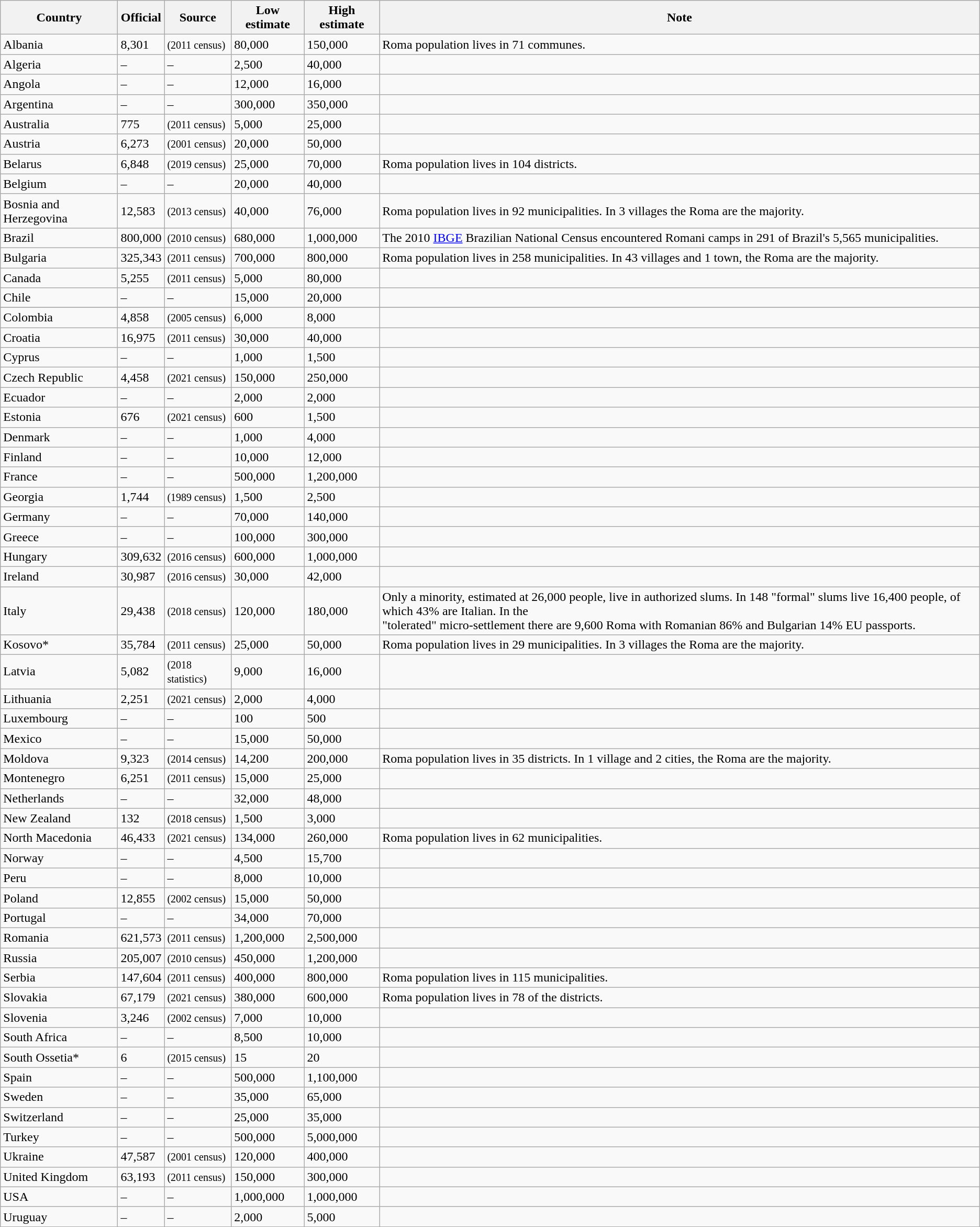<table class="wikitable sortable">
<tr>
<th>Country</th>
<th>Official</th>
<th>Source</th>
<th>Low estimate</th>
<th>High estimate</th>
<th>Note</th>
</tr>
<tr>
<td> Albania</td>
<td>8,301</td>
<td><small>(2011 census)</small></td>
<td>80,000</td>
<td>150,000</td>
<td>Roma population lives in 71 communes.</td>
</tr>
<tr>
<td> Algeria</td>
<td>–</td>
<td>–</td>
<td>2,500</td>
<td>40,000</td>
<td></td>
</tr>
<tr>
<td> Angola</td>
<td>–</td>
<td>–</td>
<td>12,000</td>
<td>16,000</td>
<td></td>
</tr>
<tr>
<td> Argentina</td>
<td>–</td>
<td>–</td>
<td>300,000</td>
<td>350,000</td>
<td></td>
</tr>
<tr>
<td> Australia</td>
<td>775</td>
<td><small>(2011 census)</small></td>
<td>5,000</td>
<td>25,000</td>
<td></td>
</tr>
<tr>
<td> Austria</td>
<td>6,273</td>
<td><small>(2001 census)</small></td>
<td>20,000</td>
<td>50,000</td>
<td></td>
</tr>
<tr>
<td> Belarus</td>
<td>6,848</td>
<td><small>(2019 census)</small></td>
<td>25,000</td>
<td>70,000</td>
<td>Roma population lives in 104 districts.</td>
</tr>
<tr>
<td> Belgium</td>
<td>–</td>
<td>–</td>
<td>20,000</td>
<td>40,000</td>
<td></td>
</tr>
<tr>
<td> Bosnia and Herzegovina</td>
<td>12,583</td>
<td><small>(2013 census)</small></td>
<td>40,000</td>
<td>76,000</td>
<td>Roma population lives in 92 municipalities. In 3 villages the Roma are the majority.</td>
</tr>
<tr>
<td> Brazil</td>
<td>800,000</td>
<td><small>(2010 census)</small></td>
<td>680,000</td>
<td>1,000,000</td>
<td>The 2010 <a href='#'>IBGE</a> Brazilian National Census encountered Romani camps in 291 of Brazil's 5,565 municipalities.</td>
</tr>
<tr>
<td> Bulgaria</td>
<td>325,343</td>
<td><small>(2011 census)</small></td>
<td>700,000</td>
<td>800,000</td>
<td>Roma population lives in 258 municipalities. In 43 villages and 1 town, the Roma are the majority.</td>
</tr>
<tr>
<td> Canada</td>
<td>5,255</td>
<td><small>(2011 census)</small></td>
<td>5,000</td>
<td>80,000</td>
<td></td>
</tr>
<tr>
<td> Chile</td>
<td>–</td>
<td>–</td>
<td>15,000</td>
<td>20,000</td>
<td></td>
</tr>
<tr>
</tr>
<tr>
<td> Colombia</td>
<td>4,858</td>
<td><small>(2005 census)</small></td>
<td>6,000</td>
<td>8,000</td>
<td></td>
</tr>
<tr>
<td> Croatia</td>
<td>16,975</td>
<td><small>(2011 census)</small></td>
<td>30,000</td>
<td>40,000</td>
<td></td>
</tr>
<tr>
<td> Cyprus</td>
<td>–</td>
<td>–</td>
<td>1,000</td>
<td>1,500</td>
<td></td>
</tr>
<tr>
<td> Czech Republic</td>
<td>4,458</td>
<td><small>(2021 census)</small></td>
<td>150,000</td>
<td>250,000</td>
<td></td>
</tr>
<tr>
<td> Ecuador</td>
<td>–</td>
<td>–</td>
<td>2,000</td>
<td>2,000</td>
<td></td>
</tr>
<tr>
<td> Estonia</td>
<td>676</td>
<td><small>(2021 census)</small></td>
<td>600</td>
<td>1,500</td>
<td></td>
</tr>
<tr>
<td> Denmark</td>
<td>–</td>
<td>–</td>
<td>1,000</td>
<td>4,000</td>
<td></td>
</tr>
<tr>
<td> Finland</td>
<td>–</td>
<td>–</td>
<td>10,000</td>
<td>12,000</td>
<td></td>
</tr>
<tr>
<td> France</td>
<td>–</td>
<td>–</td>
<td>500,000</td>
<td>1,200,000</td>
<td></td>
</tr>
<tr>
<td> Georgia</td>
<td>1,744</td>
<td><small>(1989 census)</small></td>
<td>1,500</td>
<td>2,500</td>
<td></td>
</tr>
<tr>
<td> Germany</td>
<td>–</td>
<td>–</td>
<td>70,000</td>
<td>140,000</td>
<td></td>
</tr>
<tr>
<td> Greece</td>
<td>–</td>
<td>–</td>
<td>100,000</td>
<td>300,000</td>
<td></td>
</tr>
<tr>
<td> Hungary</td>
<td>309,632</td>
<td><small>(2016 census)</small></td>
<td>600,000</td>
<td>1,000,000</td>
<td></td>
</tr>
<tr>
<td> Ireland</td>
<td>30,987</td>
<td><small>(2016 census)</small></td>
<td>30,000</td>
<td>42,000</td>
<td></td>
</tr>
<tr>
<td> Italy</td>
<td>29,438</td>
<td><small>(2018 census)</small></td>
<td>120,000</td>
<td>180,000</td>
<td>Only a minority, estimated at 26,000 people, live in authorized slums. In 148 "formal" slums live 16,400 people, of which 43% are Italian. In the<br>"tolerated" micro-settlement there are 9,600 Roma with Romanian 86% and Bulgarian 14% EU passports.</td>
</tr>
<tr>
<td> Kosovo*</td>
<td>35,784</td>
<td><small>(2011 census)</small></td>
<td>25,000</td>
<td>50,000</td>
<td>Roma population lives in 29 municipalities. In 3 villages the Roma are the majority.</td>
</tr>
<tr>
<td> Latvia</td>
<td>5,082</td>
<td><small>(2018 statistics)</small></td>
<td>9,000</td>
<td>16,000</td>
<td></td>
</tr>
<tr>
<td> Lithuania</td>
<td>2,251</td>
<td><small>(2021 census)</small></td>
<td>2,000</td>
<td>4,000</td>
<td></td>
</tr>
<tr>
<td> Luxembourg</td>
<td>–</td>
<td>–</td>
<td>100</td>
<td>500</td>
<td></td>
</tr>
<tr>
<td> Mexico</td>
<td>–</td>
<td>–</td>
<td>15,000</td>
<td>50,000</td>
<td></td>
</tr>
<tr>
<td> Moldova</td>
<td>9,323</td>
<td><small>(2014 census)</small></td>
<td>14,200</td>
<td>200,000</td>
<td>Roma population lives in 35 districts. In 1 village and 2 cities, the Roma are the majority.</td>
</tr>
<tr>
<td> Montenegro</td>
<td>6,251</td>
<td><small>(2011 census)</small></td>
<td>15,000</td>
<td>25,000</td>
<td></td>
</tr>
<tr>
<td> Netherlands</td>
<td>–</td>
<td>–</td>
<td>32,000</td>
<td>48,000</td>
<td></td>
</tr>
<tr>
<td> New Zealand</td>
<td>132</td>
<td><small>(2018 census)</small></td>
<td>1,500</td>
<td>3,000</td>
<td></td>
</tr>
<tr>
<td> North Macedonia</td>
<td>46,433</td>
<td><small>(2021 census)</small></td>
<td>134,000</td>
<td>260,000</td>
<td>Roma population lives in 62 municipalities.</td>
</tr>
<tr>
<td> Norway</td>
<td>–</td>
<td>–</td>
<td>4,500</td>
<td>15,700</td>
<td></td>
</tr>
<tr>
<td> Peru</td>
<td>–</td>
<td>–</td>
<td>8,000</td>
<td>10,000</td>
<td></td>
</tr>
<tr>
<td> Poland</td>
<td>12,855</td>
<td><small>(2002 census)</small></td>
<td>15,000</td>
<td>50,000</td>
<td></td>
</tr>
<tr>
<td> Portugal</td>
<td>–</td>
<td>–</td>
<td>34,000</td>
<td>70,000</td>
<td></td>
</tr>
<tr>
<td> Romania</td>
<td>621,573</td>
<td><small>(2011 census)</small></td>
<td>1,200,000</td>
<td>2,500,000</td>
<td></td>
</tr>
<tr>
<td> Russia</td>
<td>205,007</td>
<td><small>(2010 census)</small></td>
<td>450,000</td>
<td>1,200,000</td>
<td></td>
</tr>
<tr>
<td> Serbia</td>
<td>147,604</td>
<td><small>(2011 census)</small></td>
<td>400,000</td>
<td>800,000</td>
<td>Roma population lives in 115 municipalities.</td>
</tr>
<tr>
<td> Slovakia</td>
<td>67,179</td>
<td><small>(2021 census)</small></td>
<td>380,000</td>
<td>600,000</td>
<td>Roma population lives in 78 of the districts.</td>
</tr>
<tr>
<td> Slovenia</td>
<td>3,246</td>
<td><small>(2002 census)</small></td>
<td>7,000</td>
<td>10,000</td>
<td></td>
</tr>
<tr>
<td> South Africa</td>
<td>–</td>
<td>–</td>
<td>8,500</td>
<td>10,000</td>
<td></td>
</tr>
<tr>
<td> South Ossetia*</td>
<td>6</td>
<td><small>(2015 census)</small></td>
<td>15</td>
<td>20</td>
<td></td>
</tr>
<tr>
<td> Spain</td>
<td>–</td>
<td>–</td>
<td>500,000</td>
<td>1,100,000</td>
<td></td>
</tr>
<tr>
<td> Sweden</td>
<td>–</td>
<td>–</td>
<td>35,000</td>
<td>65,000</td>
<td></td>
</tr>
<tr>
<td> Switzerland</td>
<td>–</td>
<td>–</td>
<td>25,000</td>
<td>35,000</td>
<td></td>
</tr>
<tr>
<td> Turkey</td>
<td>–</td>
<td>–</td>
<td>500,000</td>
<td>5,000,000</td>
<td></td>
</tr>
<tr>
<td> Ukraine</td>
<td>47,587</td>
<td><small>(2001 census)</small></td>
<td>120,000</td>
<td>400,000</td>
<td></td>
</tr>
<tr>
<td> United Kingdom</td>
<td>63,193</td>
<td><small>(2011 census)</small></td>
<td>150,000</td>
<td>300,000</td>
<td></td>
</tr>
<tr>
<td> USA</td>
<td>–</td>
<td>–</td>
<td>1,000,000</td>
<td>1,000,000</td>
<td></td>
</tr>
<tr>
<td> Uruguay</td>
<td>–</td>
<td>–</td>
<td>2,000</td>
<td>5,000</td>
</tr>
</table>
